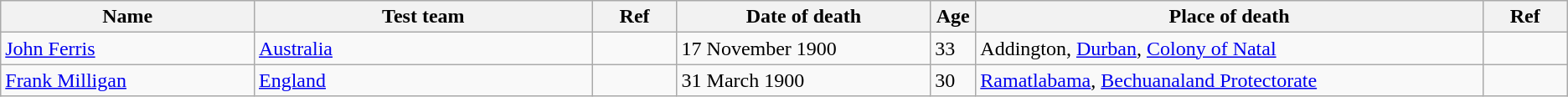<table class="wikitable sortable">
<tr>
<th width=15%>Name</th>
<th width=20%>Test team</th>
<th width=5%>Ref</th>
<th width=15%>Date of death</th>
<th width=2%>Age</th>
<th width=30%>Place of death</th>
<th width=5%>Ref</th>
</tr>
<tr>
<td><a href='#'>John Ferris</a></td>
<td><a href='#'>Australia</a></td>
<td></td>
<td>17 November 1900</td>
<td>33</td>
<td>Addington, <a href='#'>Durban</a>, <a href='#'>Colony of Natal</a></td>
<td></td>
</tr>
<tr>
<td><a href='#'>Frank Milligan</a></td>
<td><a href='#'>England</a></td>
<td></td>
<td>31 March 1900</td>
<td>30</td>
<td><a href='#'>Ramatlabama</a>, <a href='#'>Bechuanaland Protectorate</a></td>
<td></td>
</tr>
</table>
